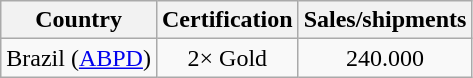<table class="wikitable">
<tr>
<th align="left">Country</th>
<th align="left">Certification</th>
<th align="left">Sales/shipments</th>
</tr>
<tr>
<td align="left">Brazil (<a href='#'>ABPD</a>)</td>
<td style="text-align:center;">2× Gold</td>
<td style="text-align:center;">240.000</td>
</tr>
</table>
